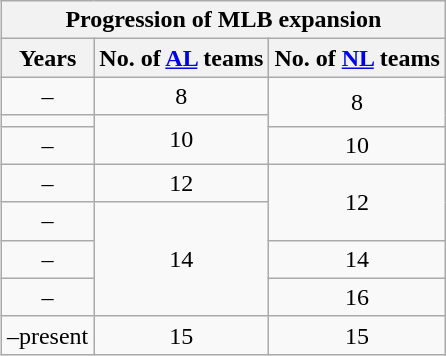<table class="wikitable" style="float:right; margin-left:1em; text-align:center;">
<tr>
<th colspan="3">Progression of MLB expansion</th>
</tr>
<tr>
<th>Years</th>
<th>No. of <a href='#'>AL</a> teams</th>
<th>No. of <a href='#'>NL</a> teams</th>
</tr>
<tr>
<td>–</td>
<td>8</td>
<td rowspan="2">8</td>
</tr>
<tr>
<td></td>
<td rowspan="2">10</td>
</tr>
<tr>
<td>–</td>
<td>10</td>
</tr>
<tr>
<td>–</td>
<td>12</td>
<td rowspan="2">12</td>
</tr>
<tr>
<td>–</td>
<td rowspan="3">14</td>
</tr>
<tr>
<td>–</td>
<td>14</td>
</tr>
<tr>
<td>–</td>
<td>16</td>
</tr>
<tr>
<td>–present</td>
<td>15</td>
<td>15</td>
</tr>
</table>
